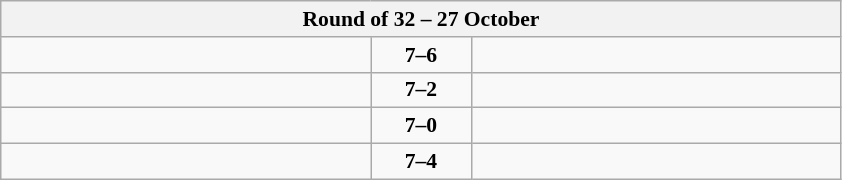<table class="wikitable" style="text-align: center; font-size:90% ">
<tr>
<th colspan=3>Round of 32 – 27 October</th>
</tr>
<tr>
<td align=left width="240"><strong></strong></td>
<td align=center width="60"><strong>7–6</strong></td>
<td align=left width="240"></td>
</tr>
<tr>
<td align=left><strong></strong></td>
<td align=center><strong>7–2</strong></td>
<td align=left></td>
</tr>
<tr>
<td align=left><strong></strong></td>
<td align=center><strong>7–0</strong></td>
<td align=left></td>
</tr>
<tr>
<td align=left><strong></strong></td>
<td align=center><strong>7–4</strong></td>
<td align=left></td>
</tr>
</table>
